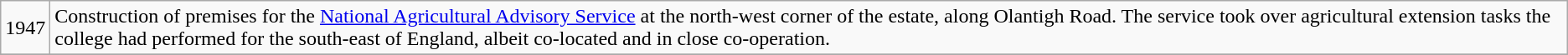<table class="wikitable">
<tr>
<td>1947</td>
<td>Construction of premises for the <a href='#'>National Agricultural Advisory Service</a> at the north-west corner of the estate, along Olantigh Road. The service took over agricultural extension tasks the college had performed for the south-east of England, albeit co-located and in close co-operation.</td>
</tr>
<tr>
</tr>
</table>
